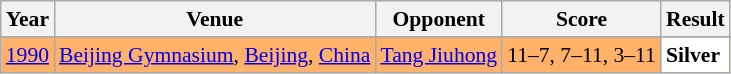<table class="sortable wikitable" style="font-size: 90%;">
<tr>
<th>Year</th>
<th>Venue</th>
<th>Opponent</th>
<th>Score</th>
<th>Result</th>
</tr>
<tr>
</tr>
<tr style="background:#FFB069">
<td align="left"><a href='#'>1990</a></td>
<td align="left"><a href='#'>Beijing Gymnasium</a>, <a href='#'>Beijing</a>, <a href='#'>China</a></td>
<td align="left"> <a href='#'>Tang Jiuhong</a></td>
<td align="left">11–7, 7–11, 3–11</td>
<td style="text-align:left; background:white"> <strong>Silver</strong></td>
</tr>
</table>
